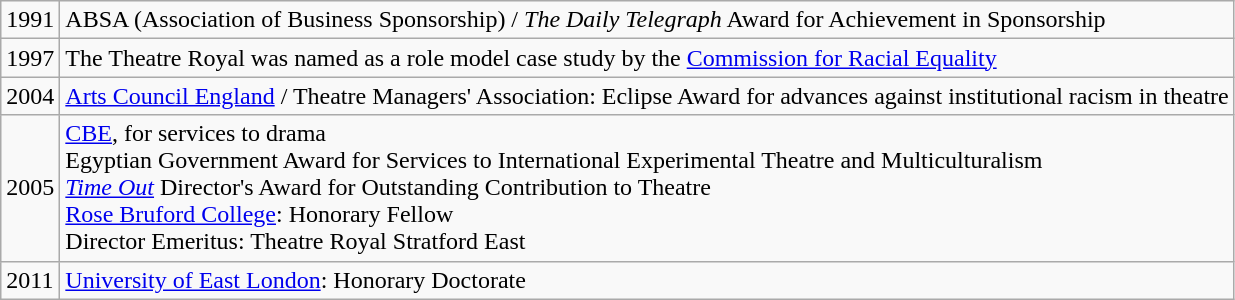<table class="wikitable">
<tr>
<td>1991</td>
<td>ABSA (Association of Business Sponsorship) / <em>The Daily Telegraph</em> Award for Achievement in Sponsorship</td>
</tr>
<tr>
<td>1997</td>
<td>The Theatre Royal was named as a role model case study by the <a href='#'>Commission for Racial Equality</a></td>
</tr>
<tr>
<td>2004</td>
<td><a href='#'>Arts Council England</a> / Theatre Managers' Association: Eclipse Award for advances against institutional racism in theatre</td>
</tr>
<tr>
<td>2005</td>
<td><a href='#'>CBE</a>, for services to drama<br>Egyptian Government Award for Services to International Experimental Theatre and Multiculturalism<br><em><a href='#'>Time Out</a></em> Director's Award for Outstanding Contribution to Theatre<br><a href='#'>Rose Bruford College</a>: Honorary Fellow<br>Director Emeritus: Theatre Royal Stratford East</td>
</tr>
<tr>
<td>2011</td>
<td><a href='#'>University of East London</a>: Honorary Doctorate</td>
</tr>
</table>
